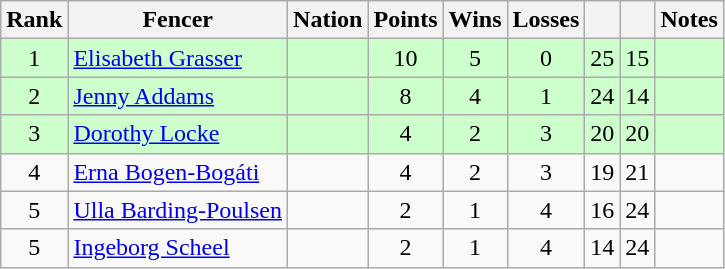<table class="wikitable sortable" style="text-align: center;">
<tr>
<th>Rank</th>
<th>Fencer</th>
<th>Nation</th>
<th>Points</th>
<th>Wins</th>
<th>Losses</th>
<th></th>
<th></th>
<th>Notes</th>
</tr>
<tr style="background:#cfc;">
<td>1</td>
<td align=left><a href='#'>Elisabeth Grasser</a></td>
<td align=left></td>
<td>10</td>
<td>5</td>
<td>0</td>
<td>25</td>
<td>15</td>
<td></td>
</tr>
<tr style="background:#cfc;">
<td>2</td>
<td align=left><a href='#'>Jenny Addams</a></td>
<td align=left></td>
<td>8</td>
<td>4</td>
<td>1</td>
<td>24</td>
<td>14</td>
<td></td>
</tr>
<tr style="background:#cfc;">
<td>3</td>
<td align=left><a href='#'>Dorothy Locke</a></td>
<td align=left></td>
<td>4</td>
<td>2</td>
<td>3</td>
<td>20</td>
<td>20</td>
<td></td>
</tr>
<tr>
<td>4</td>
<td align=left><a href='#'>Erna Bogen-Bogáti</a></td>
<td align=left></td>
<td>4</td>
<td>2</td>
<td>3</td>
<td>19</td>
<td>21</td>
<td></td>
</tr>
<tr>
<td>5</td>
<td align=left><a href='#'>Ulla Barding-Poulsen</a></td>
<td align=left></td>
<td>2</td>
<td>1</td>
<td>4</td>
<td>16</td>
<td>24</td>
<td></td>
</tr>
<tr>
<td>5</td>
<td align=left><a href='#'>Ingeborg Scheel</a></td>
<td align=left></td>
<td>2</td>
<td>1</td>
<td>4</td>
<td>14</td>
<td>24</td>
<td></td>
</tr>
</table>
